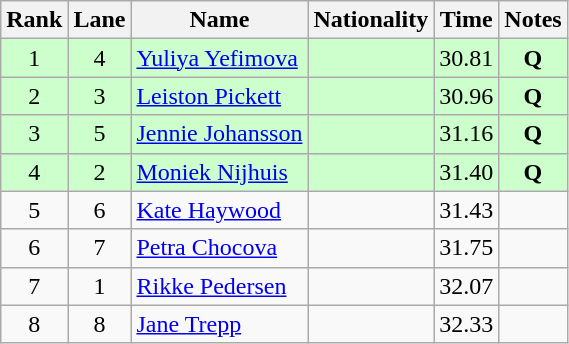<table class="wikitable sortable" style="text-align:center">
<tr>
<th>Rank</th>
<th>Lane</th>
<th>Name</th>
<th>Nationality</th>
<th>Time</th>
<th>Notes</th>
</tr>
<tr bgcolor=ccffcc>
<td>1</td>
<td>4</td>
<td align=left><a href='#'>Yuliya Yefimova</a></td>
<td align=left></td>
<td>30.81</td>
<td><strong>Q</strong></td>
</tr>
<tr bgcolor=ccffcc>
<td>2</td>
<td>3</td>
<td align=left><a href='#'>Leiston Pickett</a></td>
<td align=left></td>
<td>30.96</td>
<td><strong>Q</strong></td>
</tr>
<tr bgcolor=ccffcc>
<td>3</td>
<td>5</td>
<td align=left><a href='#'>Jennie Johansson</a></td>
<td align=left></td>
<td>31.16</td>
<td><strong>Q</strong></td>
</tr>
<tr bgcolor=ccffcc>
<td>4</td>
<td>2</td>
<td align=left><a href='#'>Moniek Nijhuis</a></td>
<td align=left></td>
<td>31.40</td>
<td><strong>Q</strong></td>
</tr>
<tr>
<td>5</td>
<td>6</td>
<td align=left><a href='#'>Kate Haywood</a></td>
<td align=left></td>
<td>31.43</td>
<td></td>
</tr>
<tr>
<td>6</td>
<td>7</td>
<td align=left><a href='#'>Petra Chocova</a></td>
<td align=left></td>
<td>31.75</td>
<td></td>
</tr>
<tr>
<td>7</td>
<td>1</td>
<td align=left><a href='#'>Rikke Pedersen</a></td>
<td align=left></td>
<td>32.07</td>
<td></td>
</tr>
<tr>
<td>8</td>
<td>8</td>
<td align=left><a href='#'>Jane Trepp</a></td>
<td align=left></td>
<td>32.33</td>
<td></td>
</tr>
</table>
